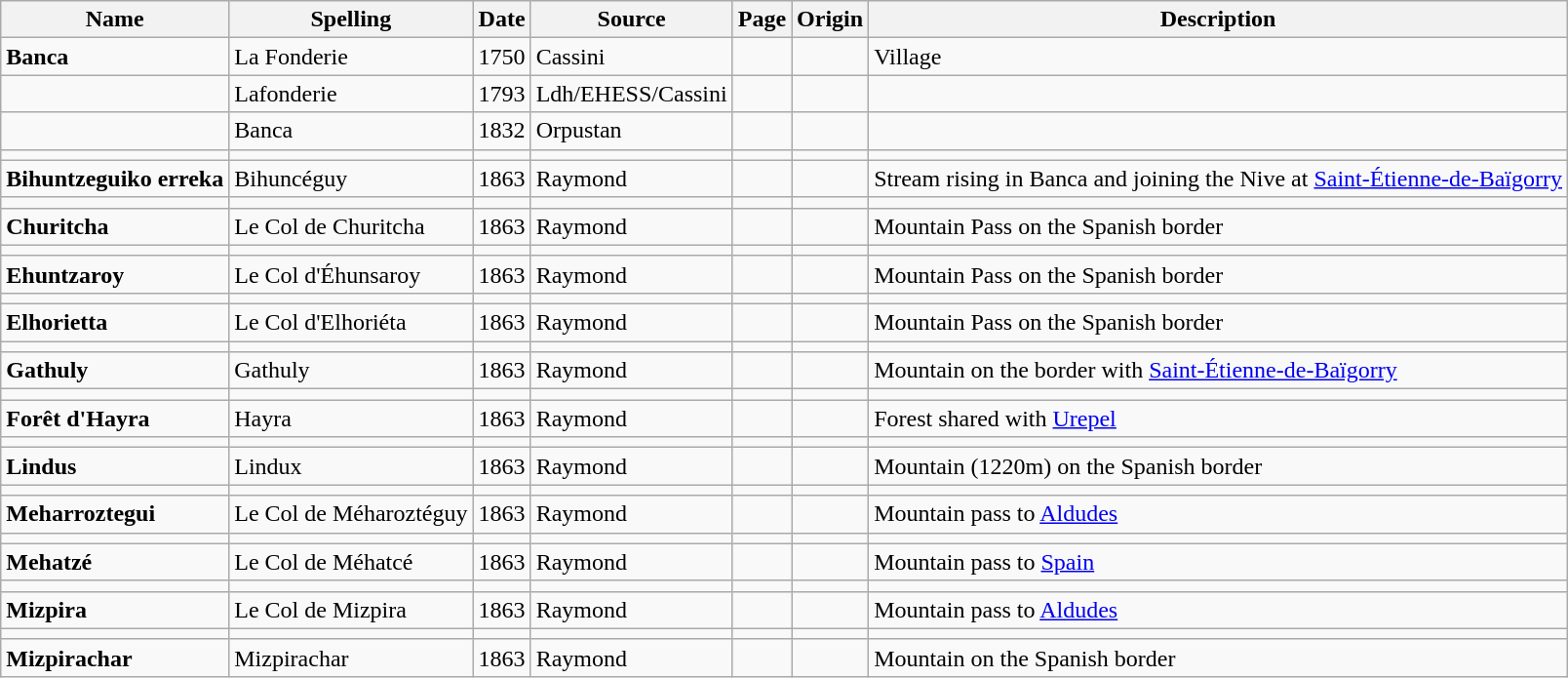<table class="wikitable">
<tr>
<th>Name</th>
<th>Spelling</th>
<th>Date</th>
<th>Source</th>
<th>Page</th>
<th>Origin</th>
<th>Description</th>
</tr>
<tr>
<td><strong>Banca</strong></td>
<td>La Fonderie</td>
<td>1750</td>
<td>Cassini</td>
<td></td>
<td></td>
<td>Village</td>
</tr>
<tr>
<td></td>
<td>Lafonderie</td>
<td>1793</td>
<td>Ldh/EHESS/Cassini</td>
<td></td>
<td></td>
<td></td>
</tr>
<tr>
<td></td>
<td>Banca</td>
<td>1832</td>
<td>Orpustan</td>
<td></td>
<td></td>
<td></td>
</tr>
<tr>
<td></td>
<td></td>
<td></td>
<td></td>
<td></td>
<td></td>
<td></td>
</tr>
<tr>
<td><strong>Bihuntzeguiko erreka</strong></td>
<td>Bihuncéguy</td>
<td>1863</td>
<td>Raymond</td>
<td></td>
<td></td>
<td>Stream rising in Banca and joining the Nive at <a href='#'>Saint-Étienne-de-Baïgorry</a></td>
</tr>
<tr>
<td></td>
<td></td>
<td></td>
<td></td>
<td></td>
<td></td>
<td></td>
</tr>
<tr>
<td><strong>Churitcha</strong></td>
<td>Le Col de Churitcha</td>
<td>1863</td>
<td>Raymond</td>
<td></td>
<td></td>
<td>Mountain Pass on the Spanish border</td>
</tr>
<tr>
<td></td>
<td></td>
<td></td>
<td></td>
<td></td>
<td></td>
<td></td>
</tr>
<tr>
<td><strong>Ehuntzaroy</strong></td>
<td>Le Col d'Éhunsaroy</td>
<td>1863</td>
<td>Raymond</td>
<td></td>
<td></td>
<td>Mountain Pass on the Spanish border</td>
</tr>
<tr>
<td></td>
<td></td>
<td></td>
<td></td>
<td></td>
<td></td>
<td></td>
</tr>
<tr>
<td><strong>Elhorietta</strong></td>
<td>Le Col d'Elhoriéta</td>
<td>1863</td>
<td>Raymond</td>
<td></td>
<td></td>
<td>Mountain Pass on the Spanish border</td>
</tr>
<tr>
<td></td>
<td></td>
<td></td>
<td></td>
<td></td>
<td></td>
<td></td>
</tr>
<tr>
<td><strong>Gathuly</strong></td>
<td>Gathuly</td>
<td>1863</td>
<td>Raymond</td>
<td></td>
<td></td>
<td>Mountain on the border with <a href='#'>Saint-Étienne-de-Baïgorry</a></td>
</tr>
<tr>
<td></td>
<td></td>
<td></td>
<td></td>
<td></td>
<td></td>
<td></td>
</tr>
<tr>
<td><strong>Forêt d'Hayra</strong></td>
<td>Hayra</td>
<td>1863</td>
<td>Raymond</td>
<td></td>
<td></td>
<td>Forest shared with <a href='#'>Urepel</a></td>
</tr>
<tr>
<td></td>
<td></td>
<td></td>
<td></td>
<td></td>
<td></td>
<td></td>
</tr>
<tr>
<td><strong>Lindus</strong></td>
<td>Lindux</td>
<td>1863</td>
<td>Raymond</td>
<td></td>
<td></td>
<td>Mountain (1220m) on the Spanish border</td>
</tr>
<tr>
<td></td>
<td></td>
<td></td>
<td></td>
<td></td>
<td></td>
<td></td>
</tr>
<tr>
<td><strong>Meharroztegui</strong></td>
<td>Le Col de Méharoztéguy</td>
<td>1863</td>
<td>Raymond</td>
<td></td>
<td></td>
<td>Mountain pass to <a href='#'>Aldudes</a></td>
</tr>
<tr>
<td></td>
<td></td>
<td></td>
<td></td>
<td></td>
<td></td>
<td></td>
</tr>
<tr>
<td><strong>Mehatzé</strong></td>
<td>Le Col de Méhatcé</td>
<td>1863</td>
<td>Raymond</td>
<td></td>
<td></td>
<td>Mountain pass to <a href='#'>Spain</a></td>
</tr>
<tr>
<td></td>
<td></td>
<td></td>
<td></td>
<td></td>
<td></td>
<td></td>
</tr>
<tr>
<td><strong>Mizpira</strong></td>
<td>Le Col de Mizpira</td>
<td>1863</td>
<td>Raymond</td>
<td></td>
<td></td>
<td>Mountain pass to <a href='#'>Aldudes</a></td>
</tr>
<tr>
<td></td>
<td></td>
<td></td>
<td></td>
<td></td>
<td></td>
<td></td>
</tr>
<tr>
<td><strong>Mizpirachar</strong></td>
<td>Mizpirachar</td>
<td>1863</td>
<td>Raymond</td>
<td></td>
<td></td>
<td>Mountain on the Spanish border</td>
</tr>
</table>
